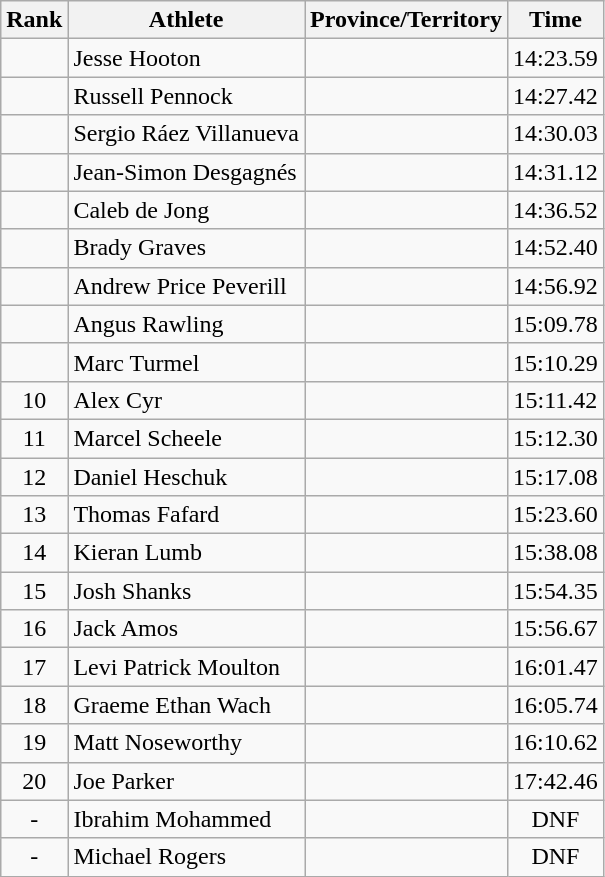<table class="wikitable sortable" style="text-align:center">
<tr>
<th>Rank</th>
<th>Athlete</th>
<th>Province/Territory</th>
<th>Time</th>
</tr>
<tr>
<td></td>
<td align=left>Jesse Hooton</td>
<td align="left"></td>
<td>14:23.59</td>
</tr>
<tr>
<td></td>
<td align=left>Russell Pennock</td>
<td align="left"></td>
<td>14:27.42</td>
</tr>
<tr>
<td></td>
<td align=left>Sergio Ráez Villanueva</td>
<td align="left"></td>
<td>14:30.03</td>
</tr>
<tr>
<td></td>
<td align=left>Jean-Simon Desgagnés</td>
<td align="left"></td>
<td>14:31.12</td>
</tr>
<tr>
<td></td>
<td align=left>Caleb de Jong</td>
<td align="left"></td>
<td>14:36.52</td>
</tr>
<tr>
<td></td>
<td align=left>Brady Graves</td>
<td align="left"></td>
<td>14:52.40</td>
</tr>
<tr>
<td></td>
<td align=left>Andrew Price Peverill</td>
<td align="left"></td>
<td>14:56.92</td>
</tr>
<tr>
<td></td>
<td align=left>Angus Rawling</td>
<td align="left"></td>
<td>15:09.78</td>
</tr>
<tr>
<td></td>
<td align=left>Marc Turmel</td>
<td align="left"></td>
<td>15:10.29</td>
</tr>
<tr>
<td>10</td>
<td align=left>Alex Cyr</td>
<td align="left"></td>
<td>15:11.42</td>
</tr>
<tr>
<td>11</td>
<td align=left>Marcel Scheele</td>
<td align="left"></td>
<td>15:12.30</td>
</tr>
<tr>
<td>12</td>
<td align=left>Daniel Heschuk</td>
<td align="left"></td>
<td>15:17.08</td>
</tr>
<tr>
<td>13</td>
<td align=left>Thomas Fafard</td>
<td align="left"></td>
<td>15:23.60</td>
</tr>
<tr>
<td>14</td>
<td align=left>Kieran Lumb</td>
<td align="left"></td>
<td>15:38.08</td>
</tr>
<tr>
<td>15</td>
<td align=left>Josh Shanks</td>
<td align="left"></td>
<td>15:54.35</td>
</tr>
<tr>
<td>16</td>
<td align=left>Jack Amos</td>
<td align="left"></td>
<td>15:56.67</td>
</tr>
<tr>
<td>17</td>
<td align=left>Levi Patrick Moulton</td>
<td align="left"></td>
<td>16:01.47</td>
</tr>
<tr>
<td>18</td>
<td align=left>Graeme Ethan Wach</td>
<td align="left"></td>
<td>16:05.74</td>
</tr>
<tr>
<td>19</td>
<td align=left>Matt Noseworthy</td>
<td align="left"></td>
<td>16:10.62</td>
</tr>
<tr>
<td>20</td>
<td align=left>Joe Parker</td>
<td align="left"></td>
<td>17:42.46</td>
</tr>
<tr>
<td>-</td>
<td align=left>Ibrahim Mohammed</td>
<td align="left"></td>
<td>DNF</td>
</tr>
<tr>
<td>-</td>
<td align=left>Michael Rogers</td>
<td align="left"></td>
<td>DNF</td>
</tr>
</table>
